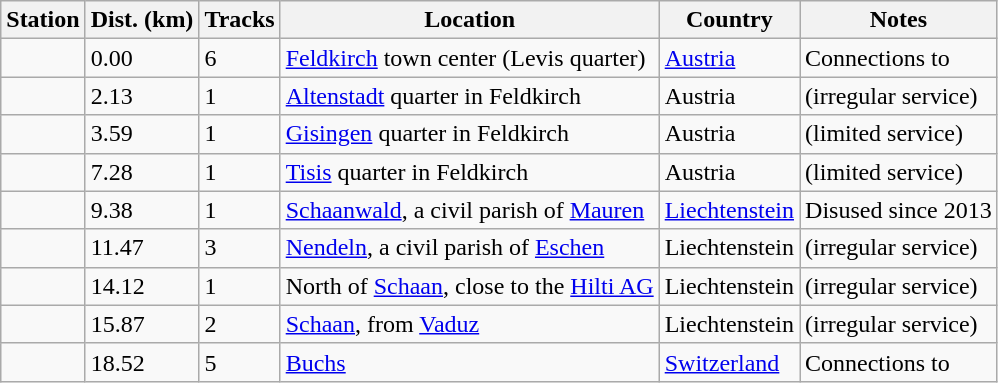<table class="wikitable">
<tr>
<th>Station</th>
<th>Dist. (km)</th>
<th>Tracks</th>
<th>Location</th>
<th>Country</th>
<th>Notes</th>
</tr>
<tr>
<td></td>
<td>0.00</td>
<td>6</td>
<td><a href='#'>Feldkirch</a> town center (Levis quarter)</td>
<td><a href='#'>Austria</a></td>
<td>Connections to   </td>
</tr>
<tr>
<td></td>
<td>2.13</td>
<td>1</td>
<td><a href='#'>Altenstadt</a> quarter in Feldkirch</td>
<td>Austria</td>
<td> (irregular service)</td>
</tr>
<tr>
<td></td>
<td>3.59</td>
<td>1</td>
<td><a href='#'>Gisingen</a> quarter in Feldkirch</td>
<td>Austria</td>
<td> (limited service)</td>
</tr>
<tr>
<td></td>
<td>7.28</td>
<td>1</td>
<td><a href='#'>Tisis</a> quarter in Feldkirch</td>
<td>Austria</td>
<td> (limited service)</td>
</tr>
<tr>
<td></td>
<td>9.38</td>
<td>1</td>
<td><a href='#'>Schaanwald</a>, a civil parish of <a href='#'>Mauren</a></td>
<td><a href='#'>Liechtenstein</a></td>
<td>Disused since 2013</td>
</tr>
<tr ||>
<td></td>
<td>11.47</td>
<td>3</td>
<td><a href='#'>Nendeln</a>, a civil parish of <a href='#'>Eschen</a></td>
<td>Liechtenstein</td>
<td> (irregular service)</td>
</tr>
<tr>
<td></td>
<td>14.12</td>
<td>1</td>
<td>North of <a href='#'>Schaan</a>, close to the <a href='#'>Hilti AG</a></td>
<td>Liechtenstein</td>
<td> (irregular service)</td>
</tr>
<tr>
<td></td>
<td>15.87</td>
<td>2</td>
<td><a href='#'>Schaan</a>,  from <a href='#'>Vaduz</a></td>
<td>Liechtenstein</td>
<td> (irregular service)</td>
</tr>
<tr>
<td></td>
<td>18.52</td>
<td>5</td>
<td><a href='#'>Buchs</a></td>
<td><a href='#'>Switzerland</a></td>
<td>Connections to  </td>
</tr>
</table>
